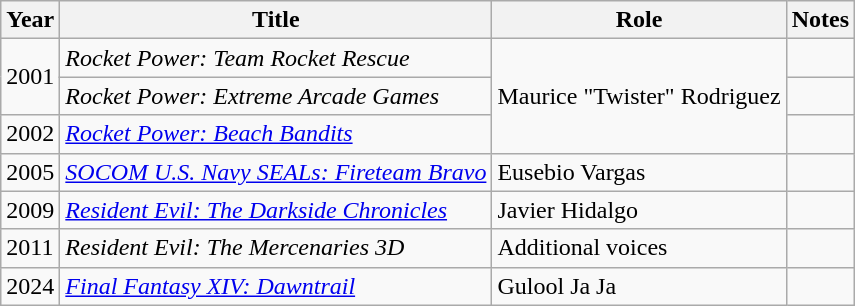<table class = "wikitable sortable">
<tr>
<th>Year</th>
<th>Title</th>
<th>Role</th>
<th class = "unsortable">Notes</th>
</tr>
<tr>
<td rowspan="2">2001</td>
<td><em>Rocket Power: Team Rocket Rescue</em></td>
<td rowspan="3">Maurice "Twister" Rodriguez</td>
<td></td>
</tr>
<tr>
<td><em>Rocket Power: Extreme Arcade Games</em></td>
<td></td>
</tr>
<tr>
<td>2002</td>
<td><em><a href='#'>Rocket Power: Beach Bandits</a></em></td>
<td></td>
</tr>
<tr>
<td>2005</td>
<td><em><a href='#'>SOCOM U.S. Navy SEALs: Fireteam Bravo</a></em></td>
<td>Eusebio Vargas</td>
<td></td>
</tr>
<tr>
<td>2009</td>
<td><em><a href='#'>Resident Evil: The Darkside Chronicles</a></em></td>
<td>Javier Hidalgo</td>
<td></td>
</tr>
<tr>
<td>2011</td>
<td><em>Resident Evil: The Mercenaries 3D</em></td>
<td>Additional voices</td>
</tr>
<tr>
<td>2024</td>
<td><em><a href='#'>Final Fantasy XIV: Dawntrail</a></em></td>
<td>Gulool Ja Ja</td>
<td></td>
</tr>
</table>
